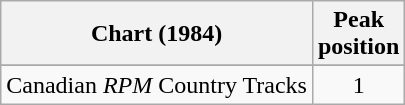<table class="wikitable sortable">
<tr>
<th align="left">Chart (1984)</th>
<th align="center">Peak<br>position</th>
</tr>
<tr>
</tr>
<tr>
<td align="left">Canadian <em>RPM</em> Country Tracks</td>
<td align="center">1</td>
</tr>
</table>
